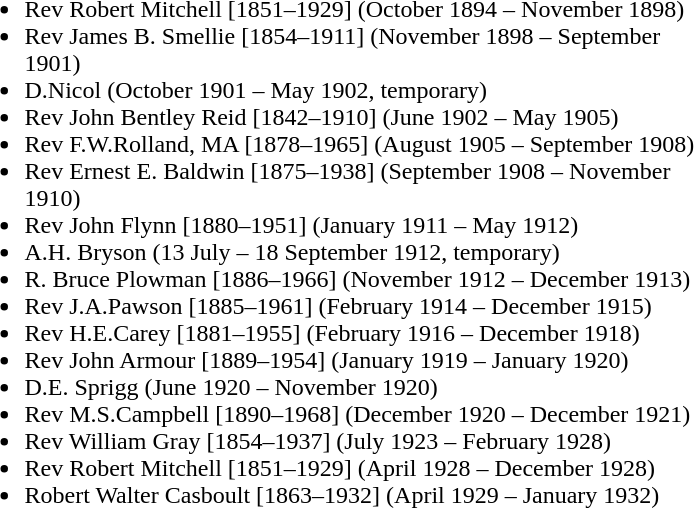<table ->
<tr>
<td width=500 valign=top><br><ul><li>Rev Robert Mitchell [1851–1929] (October 1894 – November 1898)</li><li>Rev James B. Smellie [1854–1911] (November 1898 – September 1901)</li><li>D.Nicol (October 1901 – May 1902, temporary)</li><li>Rev John Bentley Reid [1842–1910] (June 1902 – May 1905)</li><li>Rev F.W.Rolland, MA [1878–1965] (August 1905 – September 1908)</li><li>Rev Ernest E. Baldwin [1875–1938] (September 1908 – November 1910)</li><li>Rev John Flynn [1880–1951] (January 1911 – May 1912)</li><li>A.H. Bryson (13 July – 18 September 1912, temporary)</li><li>R. Bruce Plowman [1886–1966] (November 1912 – December 1913)</li><li>Rev J.A.Pawson [1885–1961] (February 1914 – December 1915)</li><li>Rev H.E.Carey [1881–1955] (February 1916 – December 1918)</li><li>Rev John Armour [1889–1954] (January 1919 – January 1920)</li><li>D.E. Sprigg (June 1920 – November 1920)</li><li>Rev M.S.Campbell [1890–1968] (December 1920 – December 1921)</li><li>Rev William Gray [1854–1937] (July 1923 – February 1928)</li><li>Rev Robert Mitchell [1851–1929] (April 1928 – December 1928)</li><li>Robert Walter Casboult [1863–1932] (April 1929 – January 1932)</li></ul></td>
</tr>
</table>
